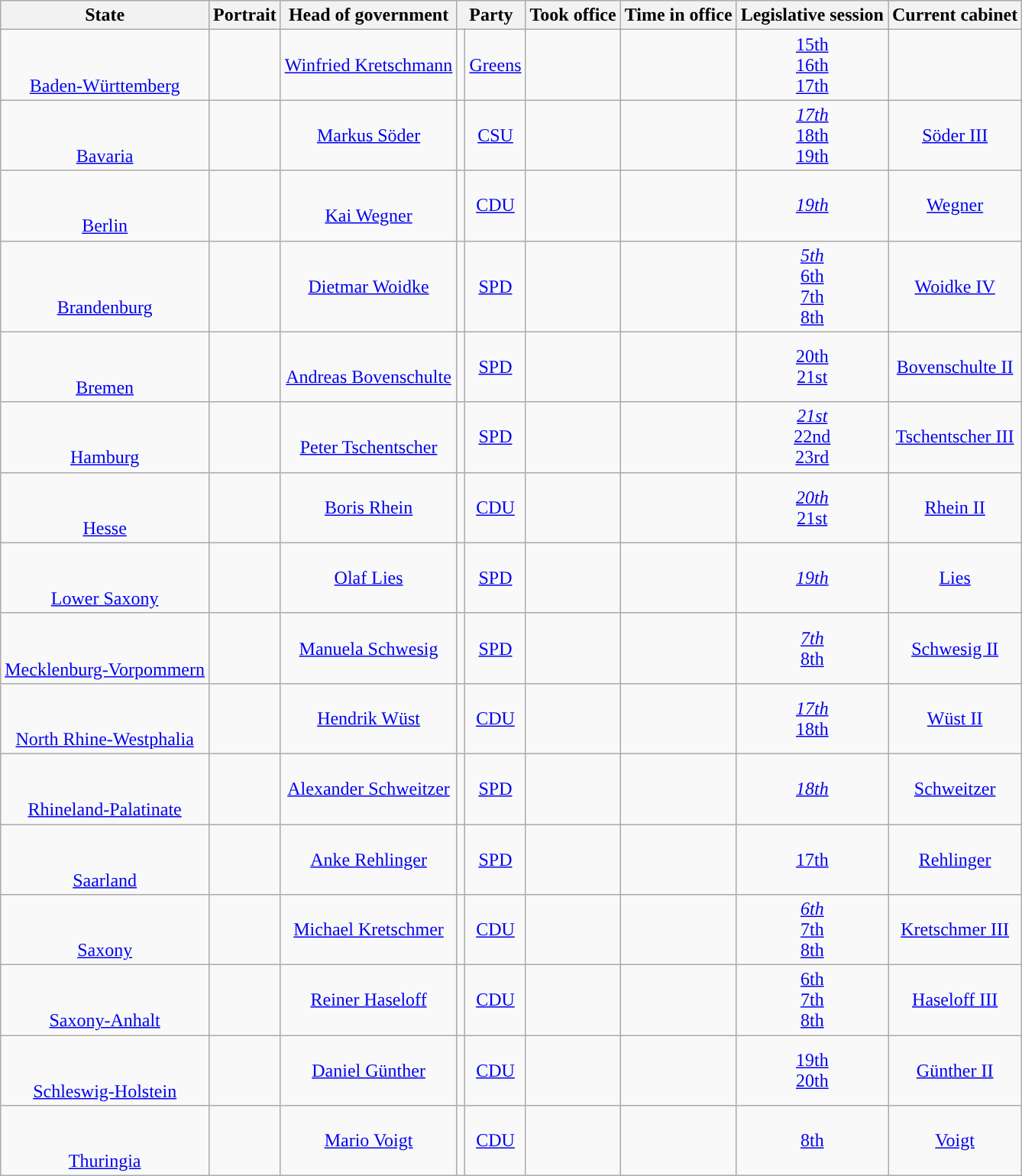<table class="wikitable sortable" style="text-align:center">
<tr>
<th>State</th>
<th class="unsortable">Portrait</th>
<th>Head of government<br></th>
<th colspan=2>Party</th>
<th>Took office</th>
<th>Time in office</th>
<th>Legislative session</th>
<th>Current cabinet</th>
</tr>
<tr>
<td><br><br><a href='#'>Baden-Württemberg</a></td>
<td></td>
<td data-sort-value="Kretschmann, Winfried"><a href='#'>Winfried Kretschmann</a><br></td>
<td style="background:"></td>
<td><a href='#'>Greens</a></td>
<td></td>
<td></td>
<td><a href='#'>15th</a><br><a href='#'>16th</a><br><a href='#'>17th</a></td>
<td><br></td>
</tr>
<tr>
<td><br><br><a href='#'>Bavaria</a></td>
<td></td>
<td data-sort-value="Söder, Markus"><a href='#'>Markus Söder</a><br></td>
<td style="background:"></td>
<td><a href='#'>CSU</a></td>
<td></td>
<td></td>
<td><em><a href='#'>17th</a></em><br><a href='#'>18th</a><br><a href='#'>19th</a></td>
<td><a href='#'>Söder III</a><br></td>
</tr>
<tr>
<td><br><br><a href='#'>Berlin</a></td>
<td></td>
<td data-sort-value="Wegner, Kai"><br><a href='#'>Kai Wegner</a><br></td>
<td style="background:"></td>
<td><a href='#'>CDU</a></td>
<td></td>
<td></td>
<td><em><a href='#'>19th</a></em></td>
<td><a href='#'>Wegner</a><br></td>
</tr>
<tr>
<td><br><br><a href='#'>Brandenburg</a></td>
<td></td>
<td data-sort-value="Woidke, Dietmar"><a href='#'>Dietmar Woidke</a><br></td>
<td style="background:"></td>
<td><a href='#'>SPD</a></td>
<td></td>
<td></td>
<td><em><a href='#'>5th</a></em><br><a href='#'>6th</a><br><a href='#'>7th</a><br><a href='#'>8th</a></td>
<td><a href='#'>Woidke IV</a><br></td>
</tr>
<tr>
<td><br><br><a href='#'>Bremen</a></td>
<td></td>
<td data-sort-value="Bovenschulte, Andreas"><br><a href='#'>Andreas Bovenschulte</a><br></td>
<td style="background:"></td>
<td><a href='#'>SPD</a></td>
<td></td>
<td></td>
<td><a href='#'>20th</a><br><a href='#'>21st</a></td>
<td><a href='#'>Bovenschulte II</a><br></td>
</tr>
<tr>
<td><br><br><a href='#'>Hamburg</a></td>
<td></td>
<td data-sort-value="Tschentscher, Peter"><br><a href='#'>Peter Tschentscher</a><br></td>
<td style="background:"></td>
<td><a href='#'>SPD</a></td>
<td></td>
<td></td>
<td><em><a href='#'>21st</a></em><br><a href='#'>22nd</a><br><a href='#'>23rd</a></td>
<td><a href='#'>Tschentscher III</a><br></td>
</tr>
<tr>
<td><br><br><a href='#'>Hesse</a></td>
<td></td>
<td data-sort-value="Rhein, Boris"><a href='#'>Boris Rhein</a><br></td>
<td style="background:"></td>
<td><a href='#'>CDU</a></td>
<td></td>
<td></td>
<td><em><a href='#'>20th</a></em><br><a href='#'>21st</a></td>
<td><a href='#'>Rhein II</a><br></td>
</tr>
<tr>
<td><br><br><a href='#'>Lower Saxony</a></td>
<td></td>
<td data-sort-value="Lies, Olaf"><a href='#'>Olaf Lies</a><br></td>
<td style="background:"></td>
<td><a href='#'>SPD</a></td>
<td></td>
<td></td>
<td><em><a href='#'>19th</a></em></td>
<td><a href='#'>Lies</a><br></td>
</tr>
<tr>
<td><br><br><a href='#'>Mecklenburg-Vorpommern</a></td>
<td></td>
<td data-sort-value="Schwesig, Manuela"><a href='#'>Manuela Schwesig</a><br></td>
<td style="background:"></td>
<td><a href='#'>SPD</a></td>
<td></td>
<td></td>
<td><em><a href='#'>7th</a></em><br><a href='#'>8th</a></td>
<td><a href='#'>Schwesig II</a><br></td>
</tr>
<tr>
<td><br><br><a href='#'>North Rhine-Westphalia</a></td>
<td></td>
<td data-sort-value="Wüst, Hendrik"><a href='#'>Hendrik Wüst</a><br></td>
<td style="background:"></td>
<td><a href='#'>CDU</a></td>
<td></td>
<td></td>
<td><em><a href='#'>17th</a></em><br><a href='#'>18th</a></td>
<td><a href='#'>Wüst II</a><br></td>
</tr>
<tr>
<td><br><br><a href='#'>Rhineland-Palatinate</a></td>
<td></td>
<td data-sort-value="Schweitzer, Alexander"><a href='#'>Alexander Schweitzer</a><br></td>
<td style="background:"></td>
<td><a href='#'>SPD</a></td>
<td></td>
<td></td>
<td><em><a href='#'>18th</a></em></td>
<td><a href='#'>Schweitzer</a><br></td>
</tr>
<tr>
<td><br><br><a href='#'>Saarland</a></td>
<td></td>
<td data-sort-value="Rehlinger, Anke"><a href='#'>Anke Rehlinger</a><br></td>
<td style="background:"></td>
<td><a href='#'>SPD</a></td>
<td></td>
<td></td>
<td><a href='#'>17th</a></td>
<td><a href='#'>Rehlinger</a><br></td>
</tr>
<tr>
<td><br><br><a href='#'>Saxony</a></td>
<td></td>
<td data-sort-value="Kretschmer, Michael"><a href='#'>Michael Kretschmer</a><br></td>
<td style="background:"></td>
<td><a href='#'>CDU</a></td>
<td></td>
<td></td>
<td><em><a href='#'>6th</a></em><br><a href='#'>7th</a><br><a href='#'>8th</a></td>
<td><a href='#'>Kretschmer III</a><br></td>
</tr>
<tr>
<td><br><br><a href='#'>Saxony-Anhalt</a></td>
<td></td>
<td data-sort-value="Haseloff, Reiner"><a href='#'>Reiner Haseloff</a><br></td>
<td style="background:"></td>
<td><a href='#'>CDU</a></td>
<td></td>
<td></td>
<td><a href='#'>6th</a><br><a href='#'>7th</a><br><a href='#'>8th</a></td>
<td><a href='#'>Haseloff III</a><br></td>
</tr>
<tr>
<td><br><br><a href='#'>Schleswig-Holstein</a></td>
<td></td>
<td data-sort-value="Günther, Daniel"><a href='#'>Daniel Günther</a><br></td>
<td style="background:"></td>
<td><a href='#'>CDU</a></td>
<td></td>
<td></td>
<td><a href='#'>19th</a><br><a href='#'>20th</a></td>
<td><a href='#'>Günther II</a><br></td>
</tr>
<tr>
<td><br><br><a href='#'>Thuringia</a></td>
<td></td>
<td data-sort-value="Voigt, Mario"><a href='#'>Mario Voigt</a><br></td>
<td style="background:"></td>
<td><a href='#'>CDU</a></td>
<td></td>
<td></td>
<td><a href='#'>8th</a></td>
<td><a href='#'>Voigt</a><br></td>
</tr>
</table>
